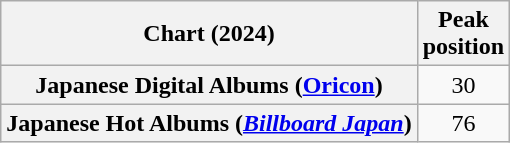<table class="wikitable sortable plainrowheaders" style="text-align:center">
<tr>
<th scope="col">Chart (2024)</th>
<th scope="col">Peak<br>position</th>
</tr>
<tr>
<th scope="row">Japanese Digital Albums (<a href='#'>Oricon</a>)</th>
<td>30</td>
</tr>
<tr>
<th scope="row">Japanese Hot Albums (<em><a href='#'>Billboard Japan</a></em>)</th>
<td>76</td>
</tr>
</table>
